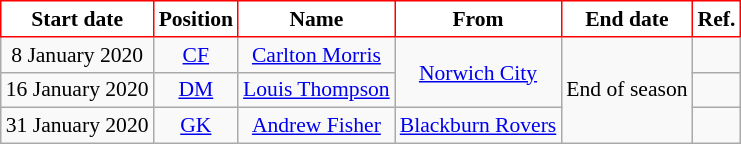<table class="wikitable" style="text-align:center; font-size:90%; ">
<tr>
<th style="background:#FFFFFF; color:black; border:1px solid red;">Start date</th>
<th style="background:#FFFFFF; color:black; border:1px solid red;">Position</th>
<th style="background:#FFFFFF; color:black; border:1px solid red;">Name</th>
<th style="background:#FFFFFF; color:black; border:1px solid red;">From</th>
<th style="background:#FFFFFF; color:black; border:1px solid red;">End date</th>
<th style="background:#FFFFFF; color:black; border:1px solid red;">Ref.</th>
</tr>
<tr>
<td>8 January 2020</td>
<td><a href='#'>CF</a></td>
<td> <a href='#'>Carlton Morris</a></td>
<td rowspan="2"><a href='#'>Norwich City</a></td>
<td rowspan="3">End of season</td>
<td></td>
</tr>
<tr>
<td>16 January 2020</td>
<td><a href='#'>DM</a></td>
<td> <a href='#'>Louis Thompson</a></td>
<td></td>
</tr>
<tr>
<td>31 January 2020</td>
<td><a href='#'>GK</a></td>
<td> <a href='#'>Andrew Fisher</a></td>
<td><a href='#'>Blackburn Rovers</a></td>
<td></td>
</tr>
</table>
